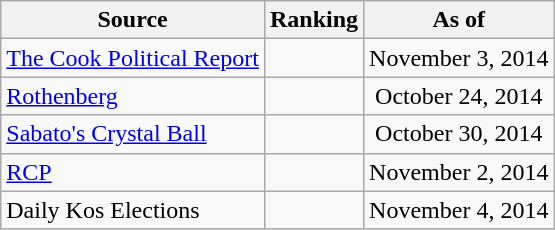<table class="wikitable" style="text-align:center">
<tr>
<th>Source</th>
<th>Ranking</th>
<th>As of</th>
</tr>
<tr>
<td align=left><a href='#'>The Cook Political Report</a></td>
<td></td>
<td>November 3, 2014</td>
</tr>
<tr>
<td align=left><a href='#'>Rothenberg</a></td>
<td></td>
<td>October 24, 2014</td>
</tr>
<tr>
<td align=left><a href='#'>Sabato's Crystal Ball</a></td>
<td></td>
<td>October 30, 2014</td>
</tr>
<tr>
<td align="left"><a href='#'>RCP</a></td>
<td></td>
<td>November 2, 2014</td>
</tr>
<tr>
<td align=left>Daily Kos Elections</td>
<td></td>
<td>November 4, 2014</td>
</tr>
</table>
